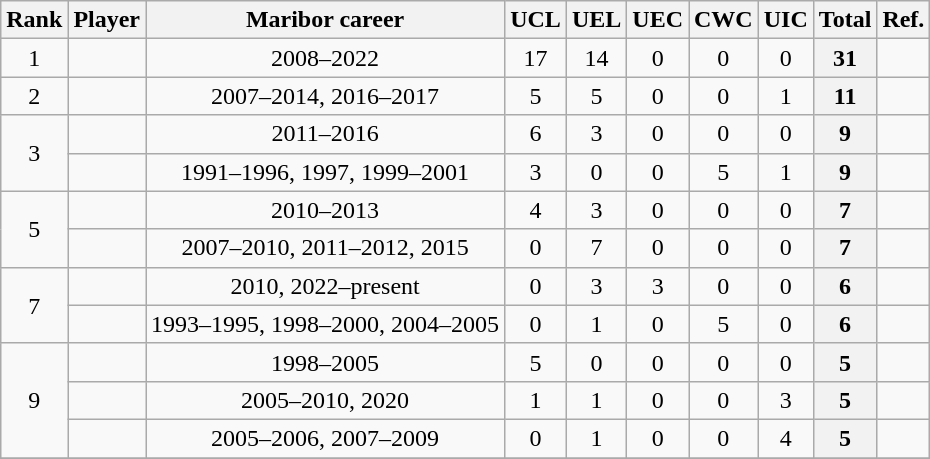<table class="wikitable sortable" style=text-align:center>
<tr>
<th>Rank</th>
<th>Player</th>
<th>Maribor career</th>
<th>UCL</th>
<th>UEL</th>
<th>UEC</th>
<th>CWC</th>
<th>UIC</th>
<th>Total</th>
<th>Ref.</th>
</tr>
<tr>
<td>1</td>
<td align=left></td>
<td>2008–2022</td>
<td>17</td>
<td>14</td>
<td>0</td>
<td>0</td>
<td>0</td>
<th scope=row>31</th>
<td></td>
</tr>
<tr>
<td>2</td>
<td align=left></td>
<td>2007–2014, 2016–2017</td>
<td>5</td>
<td>5</td>
<td>0</td>
<td>0</td>
<td>1</td>
<th scope=row>11</th>
<td></td>
</tr>
<tr>
<td rowspan=2>3</td>
<td align=left></td>
<td>2011–2016</td>
<td>6</td>
<td>3</td>
<td>0</td>
<td>0</td>
<td>0</td>
<th scope=row>9</th>
<td></td>
</tr>
<tr>
<td align=left></td>
<td>1991–1996, 1997, 1999–2001</td>
<td>3</td>
<td>0</td>
<td>0</td>
<td>5</td>
<td>1</td>
<th scope=row>9</th>
<td></td>
</tr>
<tr>
<td rowspan=2>5</td>
<td align=left></td>
<td>2010–2013</td>
<td>4</td>
<td>3</td>
<td>0</td>
<td>0</td>
<td>0</td>
<th scope=row>7</th>
<td></td>
</tr>
<tr>
<td align=left></td>
<td>2007–2010, 2011–2012, 2015</td>
<td>0</td>
<td>7</td>
<td>0</td>
<td>0</td>
<td>0</td>
<th scope=row>7</th>
<td></td>
</tr>
<tr>
<td rowspan="2">7</td>
<td align=left></td>
<td>2010, 2022–present</td>
<td>0</td>
<td>3</td>
<td>3</td>
<td>0</td>
<td>0</td>
<th scope=row>6</th>
<td></td>
</tr>
<tr>
<td align=left></td>
<td>1993–1995, 1998–2000, 2004–2005</td>
<td>0</td>
<td>1</td>
<td>0</td>
<td>5</td>
<td>0</td>
<th scope=row>6</th>
<td></td>
</tr>
<tr>
<td rowspan=3>9</td>
<td align=left></td>
<td>1998–2005</td>
<td>5</td>
<td>0</td>
<td>0</td>
<td>0</td>
<td>0</td>
<th scope=row>5</th>
<td></td>
</tr>
<tr>
<td align=left></td>
<td>2005–2010, 2020</td>
<td>1</td>
<td>1</td>
<td>0</td>
<td>0</td>
<td>3</td>
<th scope=row>5</th>
<td></td>
</tr>
<tr>
<td align=left></td>
<td>2005–2006, 2007–2009</td>
<td>0</td>
<td>1</td>
<td>0</td>
<td>0</td>
<td>4</td>
<th scope=row>5</th>
<td></td>
</tr>
<tr>
</tr>
</table>
